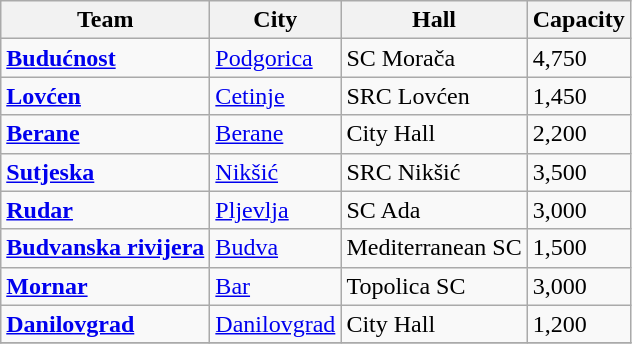<table class="wikitable sortable">
<tr>
<th>Team</th>
<th>City</th>
<th>Hall</th>
<th>Capacity</th>
</tr>
<tr>
<td><strong><a href='#'>Budućnost</a></strong></td>
<td><a href='#'>Podgorica</a></td>
<td>SC Morača</td>
<td>4,750</td>
</tr>
<tr>
<td><strong><a href='#'>Lovćen</a></strong></td>
<td><a href='#'>Cetinje</a></td>
<td>SRC Lovćen</td>
<td>1,450</td>
</tr>
<tr>
<td><strong><a href='#'>Berane</a></strong></td>
<td><a href='#'>Berane</a></td>
<td>City Hall</td>
<td>2,200</td>
</tr>
<tr>
<td><strong><a href='#'>Sutjeska</a></strong></td>
<td><a href='#'>Nikšić</a></td>
<td>SRC Nikšić</td>
<td>3,500</td>
</tr>
<tr>
<td><strong><a href='#'>Rudar</a></strong></td>
<td><a href='#'>Pljevlja</a></td>
<td>SC Ada</td>
<td>3,000</td>
</tr>
<tr>
<td><strong><a href='#'>Budvanska rivijera</a></strong></td>
<td><a href='#'>Budva</a></td>
<td>Mediterranean SC</td>
<td>1,500</td>
</tr>
<tr>
<td><strong><a href='#'>Mornar</a></strong></td>
<td><a href='#'>Bar</a></td>
<td>Topolica SC</td>
<td>3,000</td>
</tr>
<tr>
<td><strong><a href='#'>Danilovgrad</a></strong></td>
<td><a href='#'>Danilovgrad</a></td>
<td>City Hall</td>
<td>1,200</td>
</tr>
<tr>
</tr>
</table>
